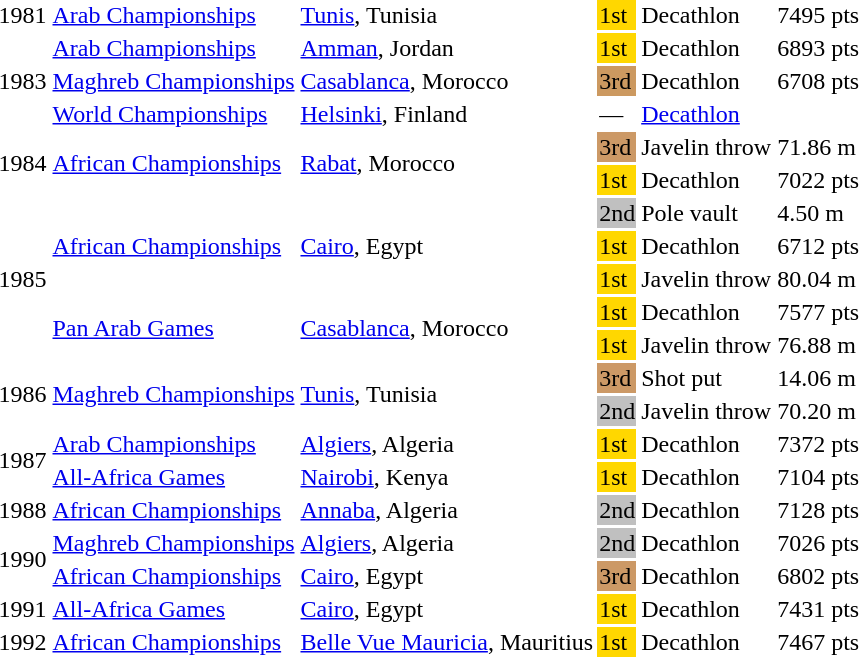<table>
<tr>
<td>1981</td>
<td><a href='#'>Arab Championships</a></td>
<td><a href='#'>Tunis</a>, Tunisia</td>
<td bgcolor=gold>1st</td>
<td>Decathlon</td>
<td>7495 pts</td>
</tr>
<tr>
<td rowspan=3>1983</td>
<td><a href='#'>Arab Championships</a></td>
<td><a href='#'>Amman</a>, Jordan</td>
<td bgcolor=gold>1st</td>
<td>Decathlon</td>
<td>6893 pts</td>
</tr>
<tr>
<td><a href='#'>Maghreb Championships</a></td>
<td><a href='#'>Casablanca</a>, Morocco</td>
<td bgcolor=cc996>3rd</td>
<td>Decathlon</td>
<td>6708 pts</td>
</tr>
<tr>
<td><a href='#'>World Championships</a></td>
<td><a href='#'>Helsinki</a>, Finland</td>
<td>—</td>
<td><a href='#'>Decathlon</a></td>
<td></td>
</tr>
<tr>
<td rowspan=2>1984</td>
<td rowspan=2><a href='#'>African Championships</a></td>
<td rowspan=2><a href='#'>Rabat</a>, Morocco</td>
<td bgcolor=cc9966>3rd</td>
<td>Javelin throw</td>
<td>71.86 m</td>
</tr>
<tr>
<td bgcolor=gold>1st</td>
<td>Decathlon</td>
<td>7022 pts</td>
</tr>
<tr>
<td rowspan=5>1985</td>
<td rowspan=3><a href='#'>African Championships</a></td>
<td rowspan=3><a href='#'>Cairo</a>, Egypt</td>
<td bgcolor=silver>2nd</td>
<td>Pole vault</td>
<td>4.50 m</td>
</tr>
<tr>
<td bgcolor=gold>1st</td>
<td>Decathlon</td>
<td>6712 pts</td>
</tr>
<tr>
<td bgcolor=gold>1st</td>
<td>Javelin throw</td>
<td>80.04 m</td>
</tr>
<tr>
<td rowspan=2><a href='#'>Pan Arab Games</a></td>
<td rowspan=2><a href='#'>Casablanca</a>, Morocco</td>
<td bgcolor=gold>1st</td>
<td>Decathlon</td>
<td>7577 pts</td>
</tr>
<tr>
<td bgcolor=gold>1st</td>
<td>Javelin throw</td>
<td>76.88 m</td>
</tr>
<tr>
<td rowspan=2>1986</td>
<td rowspan=2><a href='#'>Maghreb Championships</a></td>
<td rowspan=2><a href='#'>Tunis</a>, Tunisia</td>
<td bgcolor=cc9966>3rd</td>
<td>Shot put</td>
<td>14.06 m</td>
</tr>
<tr>
<td bgcolor=silver>2nd</td>
<td>Javelin throw</td>
<td>70.20 m</td>
</tr>
<tr>
<td rowspan=2>1987</td>
<td><a href='#'>Arab Championships</a></td>
<td><a href='#'>Algiers</a>, Algeria</td>
<td bgcolor=gold>1st</td>
<td>Decathlon</td>
<td>7372 pts</td>
</tr>
<tr>
<td><a href='#'>All-Africa Games</a></td>
<td><a href='#'>Nairobi</a>, Kenya</td>
<td bgcolor=gold>1st</td>
<td>Decathlon</td>
<td>7104 pts</td>
</tr>
<tr>
<td>1988</td>
<td><a href='#'>African Championships</a></td>
<td><a href='#'>Annaba</a>, Algeria</td>
<td bgcolor=silver>2nd</td>
<td>Decathlon</td>
<td>7128 pts</td>
</tr>
<tr>
<td rowspan=2>1990</td>
<td><a href='#'>Maghreb Championships</a></td>
<td><a href='#'>Algiers</a>, Algeria</td>
<td bgcolor=silver>2nd</td>
<td>Decathlon</td>
<td>7026 pts</td>
</tr>
<tr>
<td><a href='#'>African Championships</a></td>
<td><a href='#'>Cairo</a>, Egypt</td>
<td bgcolor=cc9966>3rd</td>
<td>Decathlon</td>
<td>6802 pts</td>
</tr>
<tr>
<td>1991</td>
<td><a href='#'>All-Africa Games</a></td>
<td><a href='#'>Cairo</a>, Egypt</td>
<td bgcolor=gold>1st</td>
<td>Decathlon</td>
<td>7431 pts</td>
</tr>
<tr>
<td>1992</td>
<td><a href='#'>African Championships</a></td>
<td><a href='#'>Belle Vue Mauricia</a>, Mauritius</td>
<td bgcolor=gold>1st</td>
<td>Decathlon</td>
<td>7467 pts</td>
</tr>
</table>
